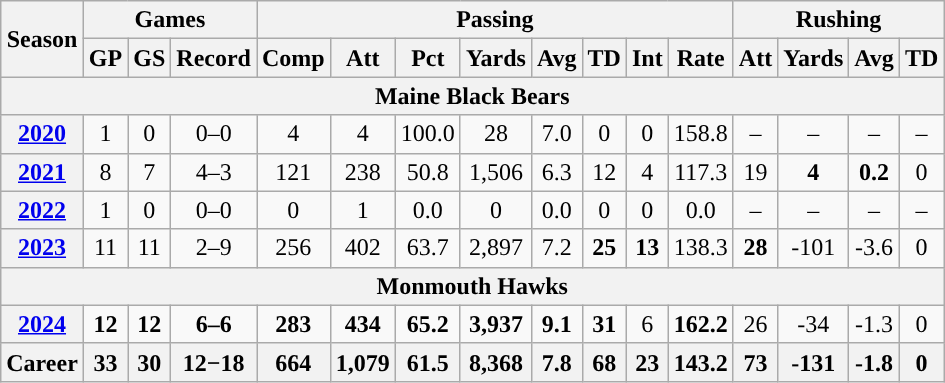<table class="wikitable" style="text-align:center;">
<tr>
<th rowspan="2">Season</th>
<th colspan="3">Games</th>
<th colspan="8">Passing</th>
<th colspan="4">Rushing</th>
</tr>
<tr>
<th>GP</th>
<th>GS</th>
<th>Record</th>
<th>Comp</th>
<th>Att</th>
<th>Pct</th>
<th>Yards</th>
<th>Avg</th>
<th>TD</th>
<th>Int</th>
<th>Rate</th>
<th>Att</th>
<th>Yards</th>
<th>Avg</th>
<th>TD</th>
</tr>
<tr>
<th colspan="16">Maine Black Bears</th>
</tr>
<tr>
<th><a href='#'>2020</a></th>
<td>1</td>
<td>0</td>
<td>0–0</td>
<td>4</td>
<td>4</td>
<td>100.0</td>
<td>28</td>
<td>7.0</td>
<td>0</td>
<td>0</td>
<td>158.8</td>
<td>–</td>
<td>–</td>
<td>–</td>
<td>–</td>
</tr>
<tr>
<th><a href='#'>2021</a></th>
<td>8</td>
<td>7</td>
<td>4–3</td>
<td>121</td>
<td>238</td>
<td>50.8</td>
<td>1,506</td>
<td>6.3</td>
<td>12</td>
<td>4</td>
<td>117.3</td>
<td>19</td>
<td><strong>4</strong></td>
<td><strong>0.2</strong></td>
<td>0</td>
</tr>
<tr>
<th><a href='#'>2022</a></th>
<td>1</td>
<td>0</td>
<td>0–0</td>
<td>0</td>
<td>1</td>
<td>0.0</td>
<td>0</td>
<td>0.0</td>
<td>0</td>
<td>0</td>
<td>0.0</td>
<td>–</td>
<td>–</td>
<td>–</td>
<td>–</td>
</tr>
<tr>
<th><a href='#'>2023</a></th>
<td>11</td>
<td>11</td>
<td>2–9</td>
<td>256</td>
<td>402</td>
<td>63.7</td>
<td>2,897</td>
<td>7.2</td>
<td><strong>25</strong></td>
<td><strong>13</strong></td>
<td>138.3</td>
<td><strong>28</strong></td>
<td>-101</td>
<td>-3.6</td>
<td>0</td>
</tr>
<tr>
<th colspan="16">Monmouth Hawks</th>
</tr>
<tr>
<th><a href='#'>2024</a></th>
<td><strong>12</strong></td>
<td><strong>12</strong></td>
<td><strong>6–6</strong></td>
<td><strong>283</strong></td>
<td><strong>434</strong></td>
<td><strong>65.2</strong></td>
<td><strong>3,937</strong></td>
<td><strong>9.1</strong></td>
<td><strong>31</strong></td>
<td>6</td>
<td><strong>162.2</strong></td>
<td>26</td>
<td>-34</td>
<td>-1.3</td>
<td>0</td>
</tr>
<tr>
<th>Career</th>
<th>33</th>
<th>30</th>
<th>12−18</th>
<th>664</th>
<th>1,079</th>
<th>61.5</th>
<th>8,368</th>
<th>7.8</th>
<th>68</th>
<th>23</th>
<th>143.2</th>
<th>73</th>
<th>-131</th>
<th>-1.8</th>
<th>0</th>
</tr>
</table>
